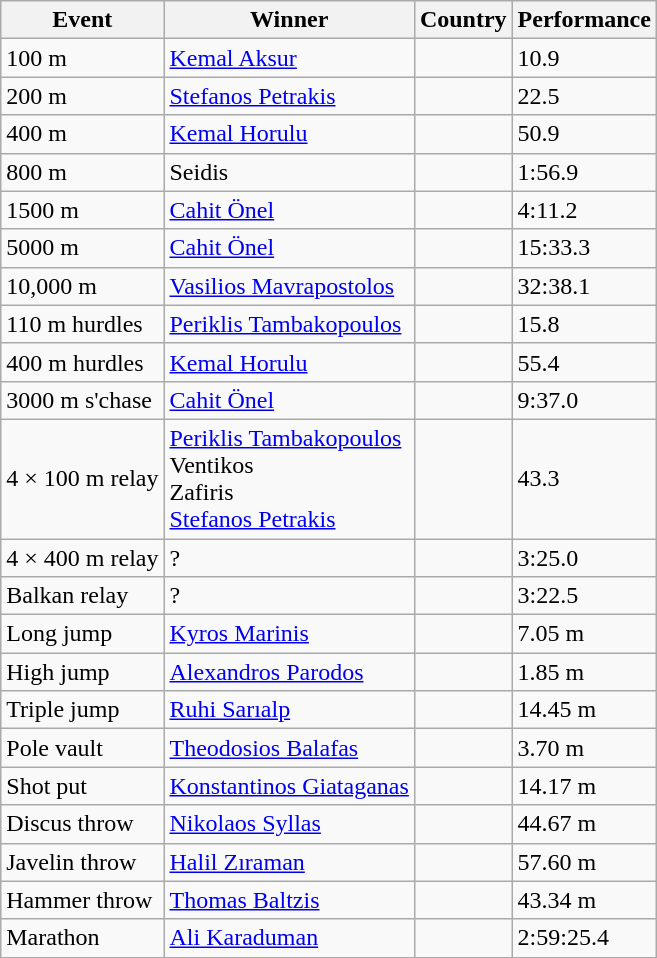<table class=wikitable>
<tr>
<th>Event</th>
<th>Winner</th>
<th>Country</th>
<th>Performance</th>
</tr>
<tr>
<td>100 m</td>
<td><a href='#'>Kemal Aksur</a></td>
<td></td>
<td>10.9</td>
</tr>
<tr>
<td>200 m</td>
<td><a href='#'>Stefanos Petrakis</a></td>
<td></td>
<td>22.5</td>
</tr>
<tr>
<td>400 m</td>
<td><a href='#'>Kemal Horulu</a></td>
<td></td>
<td>50.9</td>
</tr>
<tr>
<td>800 m</td>
<td>Seidis</td>
<td></td>
<td>1:56.9</td>
</tr>
<tr>
<td>1500 m</td>
<td><a href='#'>Cahit Önel</a></td>
<td></td>
<td>4:11.2</td>
</tr>
<tr>
<td>5000 m</td>
<td><a href='#'>Cahit Önel</a></td>
<td></td>
<td>15:33.3</td>
</tr>
<tr>
<td>10,000 m</td>
<td><a href='#'>Vasilios Mavrapostolos</a></td>
<td></td>
<td>32:38.1</td>
</tr>
<tr>
<td>110 m hurdles</td>
<td><a href='#'>Periklis Tambakopoulos</a></td>
<td></td>
<td>15.8</td>
</tr>
<tr>
<td>400 m hurdles</td>
<td><a href='#'>Kemal Horulu</a></td>
<td></td>
<td>55.4</td>
</tr>
<tr>
<td>3000 m s'chase</td>
<td><a href='#'>Cahit Önel</a></td>
<td></td>
<td>9:37.0</td>
</tr>
<tr>
<td>4 × 100 m relay</td>
<td><a href='#'>Periklis Tambakopoulos</a><br>Ventikos<br>Zafiris<br><a href='#'>Stefanos Petrakis</a></td>
<td></td>
<td>43.3</td>
</tr>
<tr>
<td>4 × 400 m relay</td>
<td>?</td>
<td></td>
<td>3:25.0</td>
</tr>
<tr>
<td>Balkan relay</td>
<td>?</td>
<td></td>
<td>3:22.5</td>
</tr>
<tr>
<td>Long jump</td>
<td><a href='#'>Kyros Marinis</a></td>
<td></td>
<td>7.05 m</td>
</tr>
<tr>
<td>High jump</td>
<td><a href='#'>Alexandros Parodos</a></td>
<td></td>
<td>1.85 m</td>
</tr>
<tr>
<td>Triple jump</td>
<td><a href='#'>Ruhi Sarıalp</a></td>
<td></td>
<td>14.45 m</td>
</tr>
<tr>
<td>Pole vault</td>
<td><a href='#'>Theodosios Balafas</a></td>
<td></td>
<td>3.70 m</td>
</tr>
<tr>
<td>Shot put</td>
<td><a href='#'>Konstantinos Giataganas</a></td>
<td></td>
<td>14.17 m</td>
</tr>
<tr>
<td>Discus throw</td>
<td><a href='#'>Nikolaos Syllas</a></td>
<td></td>
<td>44.67 m</td>
</tr>
<tr>
<td>Javelin throw</td>
<td><a href='#'>Halil Zıraman</a></td>
<td></td>
<td>57.60 m</td>
</tr>
<tr>
<td>Hammer throw</td>
<td><a href='#'>Thomas Baltzis</a></td>
<td></td>
<td>43.34 m</td>
</tr>
<tr>
<td>Marathon</td>
<td><a href='#'>Ali Karaduman</a></td>
<td></td>
<td>2:59:25.4</td>
</tr>
</table>
